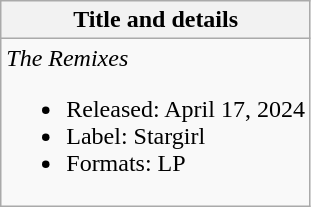<table class="wikitable">
<tr>
<th>Title and details</th>
</tr>
<tr>
<td><em>The Remixes</em><br><ul><li>Released: April 17, 2024</li><li>Label: Stargirl</li><li>Formats: LP</li></ul></td>
</tr>
</table>
